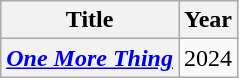<table class="wikitable plainrowheaders" style="text-align:center">
<tr>
<th scope="col">Title</th>
<th scope="col">Year</th>
</tr>
<tr>
<th scope="row"><em><a href='#'>One More Thing</a></em></th>
<td>2024</td>
</tr>
</table>
